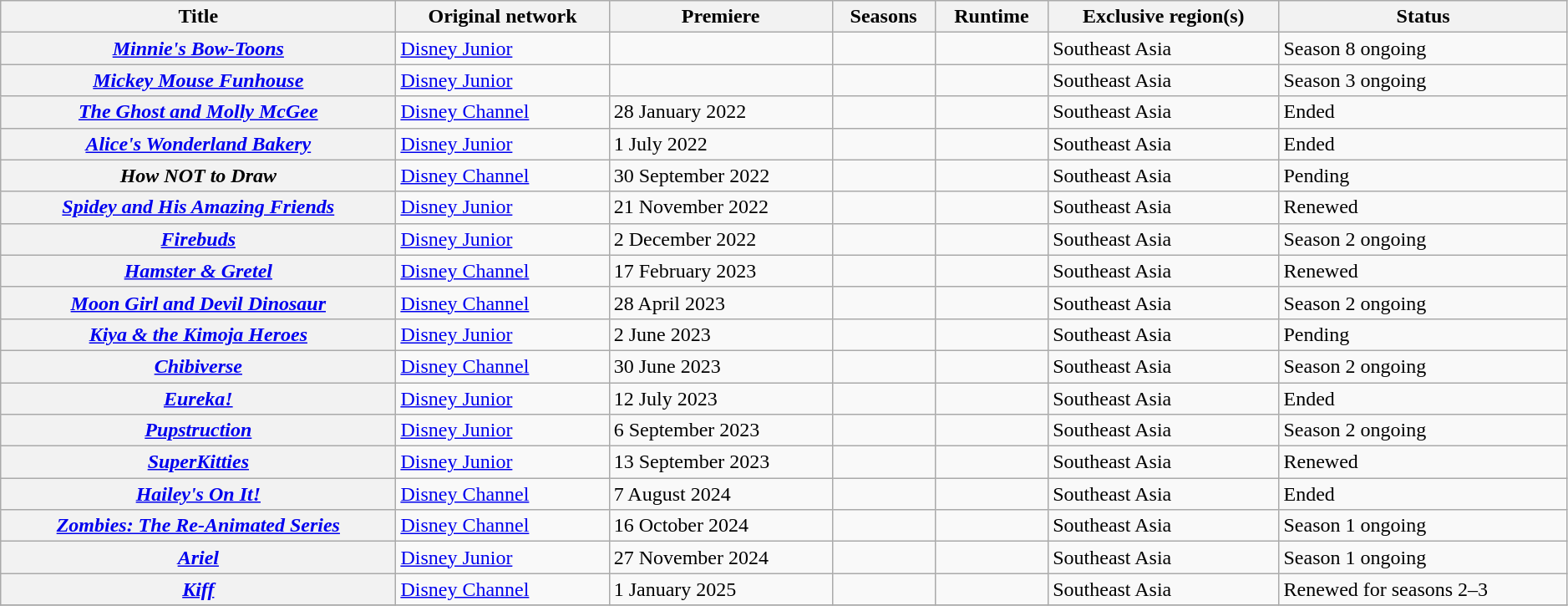<table class="wikitable plainrowheaders sortable" style="width:99%;">
<tr>
<th>Title</th>
<th>Original network</th>
<th>Premiere</th>
<th>Seasons</th>
<th>Runtime</th>
<th>Exclusive region(s)</th>
<th>Status</th>
</tr>
<tr>
<th scope="row"><em><a href='#'>Minnie's Bow-Toons</a></em></th>
<td><a href='#'>Disney Junior</a></td>
<td></td>
<td></td>
<td></td>
<td>Southeast Asia</td>
<td>Season 8 ongoing</td>
</tr>
<tr>
<th scope="row"><em><a href='#'>Mickey Mouse Funhouse</a></em></th>
<td><a href='#'>Disney Junior</a></td>
<td></td>
<td></td>
<td></td>
<td>Southeast Asia</td>
<td>Season 3 ongoing</td>
</tr>
<tr>
<th scope="row"><em><a href='#'>The Ghost and Molly McGee</a></em></th>
<td><a href='#'>Disney Channel</a></td>
<td>28 January 2022</td>
<td></td>
<td></td>
<td>Southeast Asia</td>
<td>Ended</td>
</tr>
<tr>
<th scope="row"><em><a href='#'>Alice's Wonderland Bakery</a></em></th>
<td><a href='#'>Disney Junior</a></td>
<td>1 July 2022</td>
<td></td>
<td></td>
<td>Southeast Asia</td>
<td>Ended</td>
</tr>
<tr>
<th scope="row"><em>How NOT to Draw</em></th>
<td><a href='#'>Disney Channel</a></td>
<td>30 September 2022</td>
<td></td>
<td></td>
<td>Southeast Asia</td>
<td>Pending</td>
</tr>
<tr>
<th scope="row"><em><a href='#'>Spidey and His Amazing Friends</a></em></th>
<td><a href='#'>Disney Junior</a></td>
<td>21 November 2022</td>
<td></td>
<td></td>
<td>Southeast Asia</td>
<td>Renewed</td>
</tr>
<tr>
<th scope="row"><em><a href='#'>Firebuds</a></em></th>
<td><a href='#'>Disney Junior</a></td>
<td>2 December 2022</td>
<td></td>
<td></td>
<td>Southeast Asia</td>
<td>Season 2 ongoing</td>
</tr>
<tr>
<th scope="row"><em><a href='#'>Hamster & Gretel</a></em></th>
<td><a href='#'>Disney Channel</a></td>
<td>17 February 2023</td>
<td></td>
<td></td>
<td>Southeast Asia</td>
<td>Renewed</td>
</tr>
<tr>
<th scope="row"><em><a href='#'>Moon Girl and Devil Dinosaur</a></em></th>
<td><a href='#'>Disney Channel</a></td>
<td>28 April 2023</td>
<td></td>
<td></td>
<td>Southeast Asia</td>
<td>Season 2 ongoing</td>
</tr>
<tr>
<th scope="row"><em><a href='#'>Kiya & the Kimoja Heroes</a></em></th>
<td><a href='#'>Disney Junior</a></td>
<td>2 June 2023</td>
<td></td>
<td></td>
<td>Southeast Asia</td>
<td>Pending</td>
</tr>
<tr>
<th scope="row"><em><a href='#'>Chibiverse</a></em></th>
<td><a href='#'>Disney Channel</a></td>
<td>30 June 2023</td>
<td></td>
<td></td>
<td>Southeast Asia</td>
<td>Season 2 ongoing</td>
</tr>
<tr>
<th scope="row"><em><a href='#'>Eureka!</a></em></th>
<td><a href='#'>Disney Junior</a></td>
<td>12 July 2023</td>
<td></td>
<td></td>
<td>Southeast Asia</td>
<td>Ended</td>
</tr>
<tr>
<th scope="row"><em><a href='#'>Pupstruction</a></em></th>
<td><a href='#'>Disney Junior</a></td>
<td>6 September 2023</td>
<td></td>
<td></td>
<td>Southeast Asia</td>
<td>Season 2 ongoing</td>
</tr>
<tr>
<th scope="row"><em><a href='#'>SuperKitties</a></em></th>
<td><a href='#'>Disney Junior</a></td>
<td>13 September 2023</td>
<td></td>
<td></td>
<td>Southeast Asia</td>
<td>Renewed</td>
</tr>
<tr>
<th scope="row"><em><a href='#'>Hailey's On It!</a></em></th>
<td><a href='#'>Disney Channel</a></td>
<td>7 August 2024</td>
<td></td>
<td></td>
<td>Southeast Asia</td>
<td>Ended</td>
</tr>
<tr>
<th scope="row"><em><a href='#'>Zombies: The Re-Animated Series</a></em></th>
<td><a href='#'>Disney Channel</a></td>
<td>16 October 2024</td>
<td></td>
<td></td>
<td>Southeast Asia</td>
<td>Season 1 ongoing</td>
</tr>
<tr>
<th scope="row"><em><a href='#'>Ariel</a></em></th>
<td><a href='#'>Disney Junior</a></td>
<td>27 November 2024</td>
<td></td>
<td></td>
<td>Southeast Asia</td>
<td>Season 1 ongoing</td>
</tr>
<tr>
<th scope="row"><em><a href='#'>Kiff</a></em></th>
<td><a href='#'>Disney Channel</a></td>
<td>1 January 2025</td>
<td></td>
<td></td>
<td>Southeast Asia</td>
<td>Renewed for seasons 2–3</td>
</tr>
<tr>
</tr>
</table>
